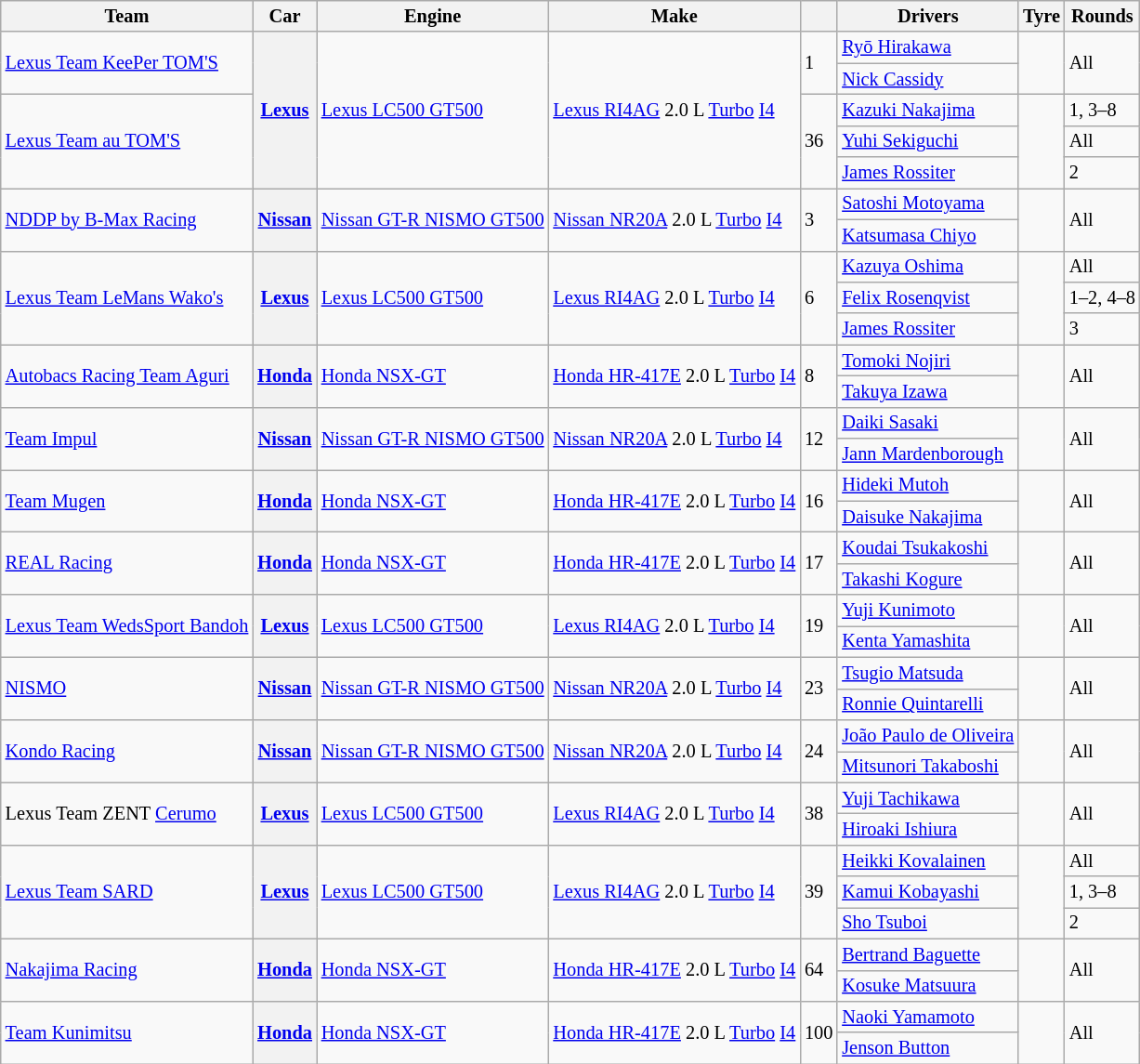<table class="wikitable" style="font-size: 85%">
<tr>
<th>Team</th>
<th>Car</th>
<th>Engine</th>
<th>Make</th>
<th></th>
<th>Drivers</th>
<th>Tyre</th>
<th>Rounds</th>
</tr>
<tr>
<td rowspan=2> <a href='#'>Lexus Team KeePer TOM'S</a></td>
<th rowspan=5><a href='#'>Lexus</a></th>
<td rowspan=5><a href='#'>Lexus LC500 GT500</a></td>
<td rowspan=5><a href='#'>Lexus RI4AG</a> 2.0 L <a href='#'>Turbo</a> <a href='#'>I4</a></td>
<td rowspan=2>1</td>
<td> <a href='#'>Ryō Hirakawa</a></td>
<td rowspan=2 align=center></td>
<td rowspan=2>All</td>
</tr>
<tr>
<td> <a href='#'>Nick Cassidy</a></td>
</tr>
<tr>
<td rowspan="3"> <a href='#'>Lexus Team au TOM'S</a></td>
<td rowspan="3">36</td>
<td> <a href='#'>Kazuki Nakajima</a></td>
<td rowspan="3" align="center"></td>
<td>1, 3–8</td>
</tr>
<tr>
<td> <a href='#'>Yuhi Sekiguchi</a></td>
<td>All</td>
</tr>
<tr>
<td> <a href='#'>James Rossiter</a></td>
<td>2</td>
</tr>
<tr>
<td rowspan=2> <a href='#'>NDDP by B-Max Racing</a></td>
<th rowspan=2><a href='#'>Nissan</a></th>
<td rowspan=2><a href='#'>Nissan GT-R NISMO GT500</a></td>
<td rowspan=2><a href='#'>Nissan NR20A</a> 2.0 L <a href='#'>Turbo</a> <a href='#'>I4</a></td>
<td rowspan=2>3</td>
<td> <a href='#'>Satoshi Motoyama</a></td>
<td rowspan=2 align=center></td>
<td rowspan=2>All</td>
</tr>
<tr>
<td> <a href='#'>Katsumasa Chiyo</a></td>
</tr>
<tr>
<td rowspan="3"> <a href='#'>Lexus Team LeMans Wako's</a></td>
<th rowspan="3"><a href='#'>Lexus</a></th>
<td rowspan="3"><a href='#'>Lexus LC500 GT500</a></td>
<td rowspan="3"><a href='#'>Lexus RI4AG</a> 2.0 L <a href='#'>Turbo</a> <a href='#'>I4</a></td>
<td rowspan="3">6</td>
<td> <a href='#'>Kazuya Oshima</a></td>
<td rowspan="3" align="center"></td>
<td>All</td>
</tr>
<tr>
<td> <a href='#'>Felix Rosenqvist</a></td>
<td>1–2, 4–8</td>
</tr>
<tr>
<td> <a href='#'>James Rossiter</a></td>
<td>3</td>
</tr>
<tr>
<td rowspan="2"> <a href='#'>Autobacs Racing Team Aguri</a></td>
<th rowspan="2"><a href='#'>Honda</a></th>
<td rowspan="2"><a href='#'>Honda NSX-GT</a></td>
<td rowspan="2"><a href='#'>Honda HR-417E</a> 2.0 L <a href='#'>Turbo</a> <a href='#'>I4</a></td>
<td rowspan="2">8</td>
<td> <a href='#'>Tomoki Nojiri</a></td>
<td rowspan="2" align="center"></td>
<td rowspan="2">All</td>
</tr>
<tr>
<td> <a href='#'>Takuya Izawa</a></td>
</tr>
<tr>
<td rowspan=2> <a href='#'>Team Impul</a></td>
<th rowspan=2><a href='#'>Nissan</a></th>
<td rowspan=2><a href='#'>Nissan GT-R NISMO GT500</a></td>
<td rowspan=2><a href='#'>Nissan NR20A</a> 2.0 L <a href='#'>Turbo</a> <a href='#'>I4</a></td>
<td rowspan=2>12</td>
<td> <a href='#'>Daiki Sasaki</a></td>
<td rowspan=2 align=center></td>
<td rowspan=2>All</td>
</tr>
<tr>
<td> <a href='#'>Jann Mardenborough</a></td>
</tr>
<tr>
<td rowspan=2> <a href='#'>Team Mugen</a></td>
<th rowspan=2><a href='#'>Honda</a></th>
<td rowspan=2><a href='#'>Honda NSX-GT</a></td>
<td rowspan=2><a href='#'>Honda HR-417E</a> 2.0 L <a href='#'>Turbo</a> <a href='#'>I4</a></td>
<td rowspan=2>16</td>
<td> <a href='#'>Hideki Mutoh</a></td>
<td rowspan=2 align=center></td>
<td rowspan=2>All</td>
</tr>
<tr>
<td> <a href='#'>Daisuke Nakajima</a></td>
</tr>
<tr>
<td rowspan=2> <a href='#'>REAL Racing</a></td>
<th rowspan=2><a href='#'>Honda</a></th>
<td rowspan=2><a href='#'>Honda NSX-GT</a></td>
<td rowspan=2><a href='#'>Honda HR-417E</a> 2.0 L <a href='#'>Turbo</a> <a href='#'>I4</a></td>
<td rowspan=2>17</td>
<td> <a href='#'>Koudai Tsukakoshi</a></td>
<td rowspan=2 align=center></td>
<td rowspan=2>All</td>
</tr>
<tr>
<td> <a href='#'>Takashi Kogure</a></td>
</tr>
<tr>
<td rowspan=2> <a href='#'>Lexus Team WedsSport Bandoh</a></td>
<th rowspan=2><a href='#'>Lexus</a></th>
<td rowspan=2><a href='#'>Lexus LC500 GT500</a></td>
<td rowspan=2><a href='#'>Lexus RI4AG</a> 2.0 L <a href='#'>Turbo</a> <a href='#'>I4</a></td>
<td rowspan=2>19</td>
<td> <a href='#'>Yuji Kunimoto</a></td>
<td rowspan=2 align=center></td>
<td rowspan=2>All</td>
</tr>
<tr>
<td> <a href='#'>Kenta Yamashita</a></td>
</tr>
<tr>
<td rowspan=2> <a href='#'>NISMO</a></td>
<th rowspan=2><a href='#'>Nissan</a></th>
<td rowspan=2><a href='#'>Nissan GT-R NISMO GT500</a></td>
<td rowspan=2><a href='#'>Nissan NR20A</a> 2.0 L <a href='#'>Turbo</a> <a href='#'>I4</a></td>
<td rowspan=2>23</td>
<td> <a href='#'>Tsugio Matsuda</a></td>
<td rowspan=2 align=center></td>
<td rowspan=2>All</td>
</tr>
<tr>
<td> <a href='#'>Ronnie Quintarelli</a></td>
</tr>
<tr>
<td rowspan=2> <a href='#'>Kondo Racing</a></td>
<th rowspan=2><a href='#'>Nissan</a></th>
<td rowspan=2><a href='#'>Nissan GT-R NISMO GT500</a></td>
<td rowspan=2><a href='#'>Nissan NR20A</a> 2.0 L <a href='#'>Turbo</a> <a href='#'>I4</a></td>
<td rowspan=2>24</td>
<td> <a href='#'>João Paulo de Oliveira</a></td>
<td rowspan=2 align=center></td>
<td rowspan=2>All</td>
</tr>
<tr>
<td> <a href='#'>Mitsunori Takaboshi</a></td>
</tr>
<tr>
<td rowspan="2"> Lexus Team ZENT <a href='#'>Cerumo</a></td>
<th rowspan="2"><a href='#'>Lexus</a></th>
<td rowspan="2"><a href='#'>Lexus LC500 GT500</a></td>
<td rowspan="2"><a href='#'>Lexus RI4AG</a> 2.0 L <a href='#'>Turbo</a> <a href='#'>I4</a></td>
<td rowspan="2">38</td>
<td> <a href='#'>Yuji Tachikawa</a></td>
<td rowspan="2" align="center"></td>
<td rowspan=2>All</td>
</tr>
<tr>
<td> <a href='#'>Hiroaki Ishiura</a></td>
</tr>
<tr>
<td rowspan="3"> <a href='#'>Lexus Team SARD</a></td>
<th rowspan="3"><a href='#'>Lexus</a></th>
<td rowspan="3"><a href='#'>Lexus LC500 GT500</a></td>
<td rowspan="3"><a href='#'>Lexus RI4AG</a> 2.0 L <a href='#'>Turbo</a> <a href='#'>I4</a></td>
<td rowspan="3">39</td>
<td> <a href='#'>Heikki Kovalainen</a></td>
<td rowspan="3" align="center"></td>
<td>All</td>
</tr>
<tr>
<td> <a href='#'>Kamui Kobayashi</a></td>
<td>1, 3–8</td>
</tr>
<tr>
<td> <a href='#'>Sho Tsuboi</a></td>
<td>2</td>
</tr>
<tr>
<td rowspan="2"> <a href='#'>Nakajima Racing</a></td>
<th rowspan="2"><a href='#'>Honda</a></th>
<td rowspan="2"><a href='#'>Honda NSX-GT</a></td>
<td rowspan="2"><a href='#'>Honda HR-417E</a> 2.0 L <a href='#'>Turbo</a> <a href='#'>I4</a></td>
<td rowspan="2">64</td>
<td> <a href='#'>Bertrand Baguette</a></td>
<td rowspan="2" align="center"></td>
<td rowspan=2>All</td>
</tr>
<tr>
<td> <a href='#'>Kosuke Matsuura</a></td>
</tr>
<tr>
<td rowspan=2> <a href='#'>Team Kunimitsu</a></td>
<th rowspan=2><a href='#'>Honda</a></th>
<td rowspan=2><a href='#'>Honda NSX-GT</a></td>
<td rowspan=2><a href='#'>Honda HR-417E</a> 2.0 L <a href='#'>Turbo</a> <a href='#'>I4</a></td>
<td rowspan=2>100</td>
<td> <a href='#'>Naoki Yamamoto</a></td>
<td rowspan=2 align=center></td>
<td rowspan=2>All</td>
</tr>
<tr>
<td> <a href='#'>Jenson Button</a></td>
</tr>
</table>
